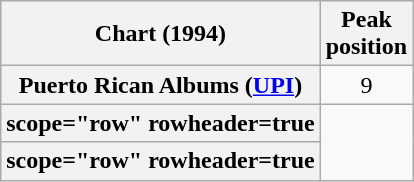<table class="wikitable sortable plainrowheaders">
<tr>
<th>Chart (1994)</th>
<th>Peak<br>position</th>
</tr>
<tr>
<th scope="row">Puerto Rican Albums (<a href='#'>UPI</a>)</th>
<td align="center">9</td>
</tr>
<tr>
<th>scope="row" rowheader=true</th>
</tr>
<tr>
<th>scope="row" rowheader=true</th>
</tr>
</table>
